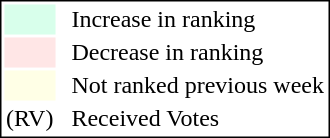<table style="border:1px solid black;">
<tr>
<td style="background:#D8FFEB; width:20px;"></td>
<td> </td>
<td>Increase in ranking</td>
</tr>
<tr>
<td style="background:#FFE6E6; width:20px;"></td>
<td> </td>
<td>Decrease in ranking</td>
</tr>
<tr>
<td style="background:#FFFFE6; width:20px;"></td>
<td> </td>
<td>Not ranked previous week</td>
</tr>
<tr>
<td>(RV)</td>
<td> </td>
<td>Received Votes</td>
</tr>
</table>
